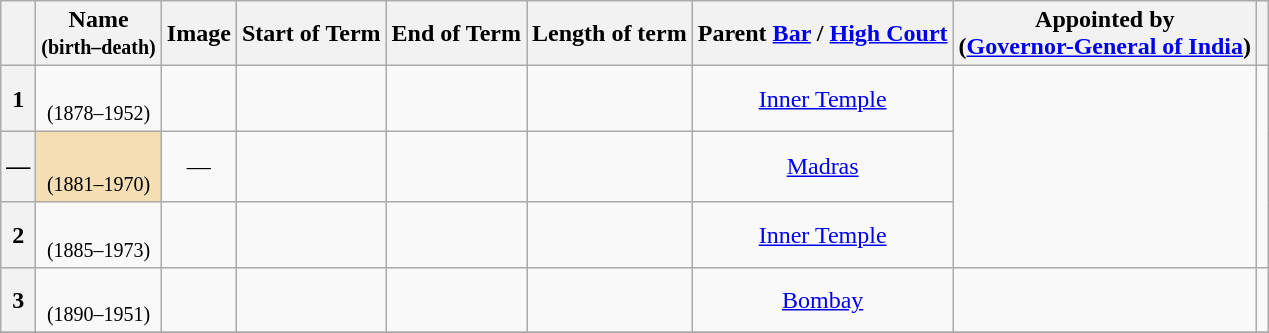<table class="wikitable sortable">
<tr>
<th scope=col></th>
<th scope=col>Name<br><small>(birth–death)</small></th>
<th scope=col class=unsortable>Image</th>
<th scope=col>Start of Term</th>
<th scope=col>End of Term</th>
<th scope=col>Length of term</th>
<th scope=col>Parent <a href='#'>Bar</a> / <a href='#'>High Court</a></th>
<th scope=col>Appointed by<br>(<a href='#'>Governor-General of India</a>)</th>
<th scope=col class=unsortable></th>
</tr>
<tr align="center">
<th scope=row>1</th>
<td><br><small>(1878–1952)</small></td>
<td></td>
<td></td>
<td></td>
<td></td>
<td><a href='#'>Inner Temple</a></td>
<td rowspan=3 align=center></td>
<td rowspan=3></td>
</tr>
<tr align="center">
<th scope=row data-sort-value=1.5>—</th>
<td style="background-color:Wheat"><sup></sup><br><small>(1881–1970)</small></td>
<td>—</td>
<td></td>
<td></td>
<td></td>
<td><a href='#'>Madras</a></td>
</tr>
<tr align="center">
<th scope=row>2</th>
<td><br><small>(1885–1973)</small></td>
<td></td>
<td></td>
<td></td>
<td></td>
<td><a href='#'>Inner Temple</a></td>
</tr>
<tr align="center">
<th scope=row>3</th>
<td><br><small>(1890–1951)</small></td>
<td></td>
<td></td>
<td></td>
<td></td>
<td><a href='#'>Bombay</a></td>
<td rowspan= align=center></td>
<td></td>
</tr>
<tr>
</tr>
</table>
